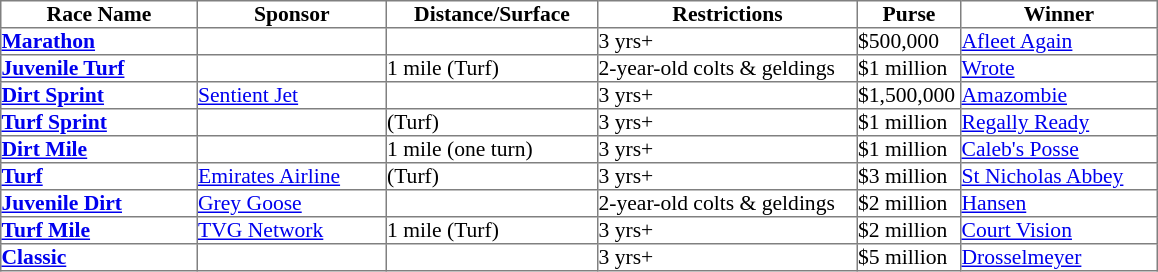<table border="1" cellpadding="0" style="border-collapse: collapse; font-size:90%">
<tr bgcolor="FFFFFF" align="center">
<td width="130px"><strong>Race Name</strong></td>
<td width="125px"><strong>Sponsor</strong></td>
<td width="140px"><strong>Distance/Surface</strong></td>
<td width="172px"><strong>Restrictions</strong></td>
<td width="68px"><strong>Purse</strong></td>
<td width="130px"><strong>Winner</strong></td>
</tr>
<tr>
<td><strong><a href='#'>Marathon</a></strong></td>
<td></td>
<td></td>
<td>3 yrs+</td>
<td>$500,000</td>
<td><a href='#'>Afleet Again</a></td>
</tr>
<tr>
<td><strong><a href='#'>Juvenile Turf</a></strong></td>
<td></td>
<td>1 mile (Turf)</td>
<td>2-year-old colts & geldings</td>
<td>$1 million</td>
<td><a href='#'>Wrote</a></td>
</tr>
<tr>
<td><strong><a href='#'>Dirt Sprint</a></strong></td>
<td><a href='#'>Sentient Jet</a></td>
<td></td>
<td>3 yrs+</td>
<td>$1,500,000</td>
<td><a href='#'>Amazombie</a></td>
</tr>
<tr>
<td><strong><a href='#'>Turf Sprint</a></strong></td>
<td></td>
<td> (Turf)</td>
<td>3 yrs+</td>
<td>$1 million</td>
<td><a href='#'>Regally Ready</a></td>
</tr>
<tr>
<td><strong><a href='#'>Dirt Mile</a></strong></td>
<td></td>
<td>1 mile (one turn)</td>
<td>3 yrs+</td>
<td>$1 million</td>
<td><a href='#'>Caleb's Posse</a></td>
</tr>
<tr>
<td><strong><a href='#'>Turf</a></strong></td>
<td><a href='#'>Emirates Airline</a></td>
<td> (Turf)</td>
<td>3 yrs+</td>
<td>$3 million</td>
<td><a href='#'>St Nicholas Abbey</a></td>
</tr>
<tr>
<td><strong><a href='#'>Juvenile Dirt</a></strong></td>
<td><a href='#'>Grey Goose</a></td>
<td></td>
<td>2-year-old colts & geldings</td>
<td>$2 million</td>
<td><a href='#'>Hansen</a></td>
</tr>
<tr>
<td><strong><a href='#'>Turf Mile</a></strong></td>
<td><a href='#'>TVG Network</a></td>
<td>1 mile (Turf)</td>
<td>3 yrs+</td>
<td>$2 million</td>
<td><a href='#'>Court Vision</a></td>
</tr>
<tr>
<td><strong><a href='#'>Classic</a></strong></td>
<td></td>
<td></td>
<td>3 yrs+</td>
<td>$5 million</td>
<td><a href='#'>Drosselmeyer</a></td>
</tr>
</table>
